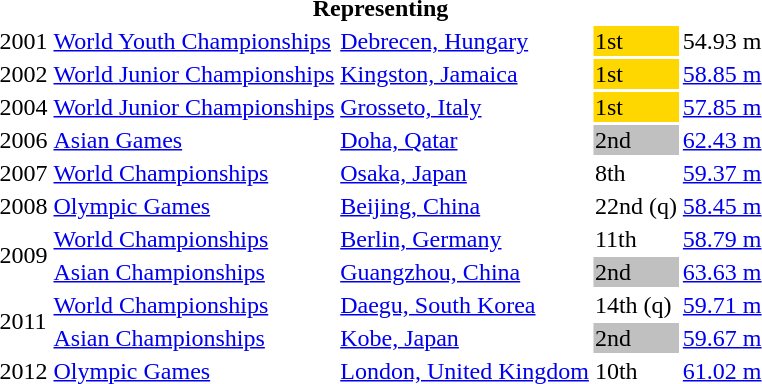<table>
<tr>
<th colspan="5">Representing </th>
</tr>
<tr>
<td>2001</td>
<td><a href='#'>World Youth Championships</a></td>
<td><a href='#'>Debrecen, Hungary</a></td>
<td bgcolor=gold>1st</td>
<td>54.93 m</td>
</tr>
<tr>
<td>2002</td>
<td><a href='#'>World Junior Championships</a></td>
<td><a href='#'>Kingston, Jamaica</a></td>
<td bgcolor=gold>1st</td>
<td><a href='#'>58.85 m</a></td>
</tr>
<tr>
<td>2004</td>
<td><a href='#'>World Junior Championships</a></td>
<td><a href='#'>Grosseto, Italy</a></td>
<td bgcolor=gold>1st</td>
<td><a href='#'>57.85 m</a></td>
</tr>
<tr>
<td>2006</td>
<td><a href='#'>Asian Games</a></td>
<td><a href='#'>Doha, Qatar</a></td>
<td bgcolor=silver>2nd</td>
<td><a href='#'>62.43 m</a></td>
</tr>
<tr>
<td>2007</td>
<td><a href='#'>World Championships</a></td>
<td><a href='#'>Osaka, Japan</a></td>
<td>8th</td>
<td><a href='#'>59.37 m</a></td>
</tr>
<tr>
<td>2008</td>
<td><a href='#'>Olympic Games</a></td>
<td><a href='#'>Beijing, China</a></td>
<td>22nd (q)</td>
<td><a href='#'>58.45 m</a></td>
</tr>
<tr>
<td rowspan=2>2009</td>
<td><a href='#'>World Championships</a></td>
<td><a href='#'>Berlin, Germany</a></td>
<td>11th</td>
<td><a href='#'>58.79 m</a></td>
</tr>
<tr>
<td><a href='#'>Asian Championships</a></td>
<td><a href='#'>Guangzhou, China</a></td>
<td bgcolor=silver>2nd</td>
<td><a href='#'>63.63 m</a></td>
</tr>
<tr>
<td rowspan=2>2011</td>
<td><a href='#'>World Championships</a></td>
<td><a href='#'>Daegu, South Korea</a></td>
<td>14th (q)</td>
<td><a href='#'>59.71 m</a></td>
</tr>
<tr>
<td><a href='#'>Asian Championships</a></td>
<td><a href='#'>Kobe, Japan</a></td>
<td bgcolor=silver>2nd</td>
<td><a href='#'>59.67 m</a></td>
</tr>
<tr>
<td>2012</td>
<td><a href='#'>Olympic Games</a></td>
<td><a href='#'>London, United Kingdom</a></td>
<td>10th</td>
<td><a href='#'>61.02 m</a></td>
</tr>
</table>
